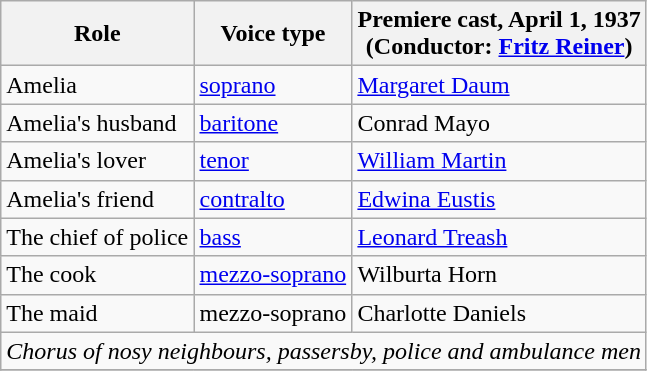<table class="wikitable">
<tr>
<th>Role</th>
<th>Voice type</th>
<th>Premiere cast, April 1, 1937<br> (Conductor: <a href='#'>Fritz Reiner</a>)</th>
</tr>
<tr>
<td>Amelia</td>
<td><a href='#'>soprano</a></td>
<td><a href='#'>Margaret Daum</a></td>
</tr>
<tr>
<td>Amelia's husband</td>
<td><a href='#'>baritone</a></td>
<td>Conrad Mayo</td>
</tr>
<tr>
<td>Amelia's lover</td>
<td><a href='#'>tenor</a></td>
<td><a href='#'>William Martin</a></td>
</tr>
<tr>
<td>Amelia's friend</td>
<td><a href='#'>contralto</a></td>
<td><a href='#'>Edwina Eustis</a></td>
</tr>
<tr>
<td>The chief of police</td>
<td><a href='#'>bass</a></td>
<td><a href='#'>Leonard Treash</a></td>
</tr>
<tr>
<td>The cook</td>
<td><a href='#'>mezzo-soprano</a></td>
<td>Wilburta Horn</td>
</tr>
<tr>
<td>The maid</td>
<td>mezzo-soprano</td>
<td>Charlotte Daniels</td>
</tr>
<tr>
<td colspan="3"><em>Chorus of nosy neighbours, passersby, police and ambulance men</em></td>
</tr>
<tr>
</tr>
</table>
